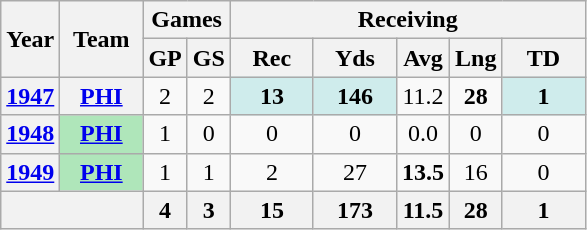<table class="wikitable" style="text-align:center">
<tr>
<th rowspan="2">Year</th>
<th rowspan="2">Team</th>
<th colspan="2">Games</th>
<th colspan="5">Receiving</th>
</tr>
<tr>
<th>GP</th>
<th>GS</th>
<th>Rec</th>
<th>Yds</th>
<th>Avg</th>
<th>Lng</th>
<th>TD</th>
</tr>
<tr>
<th><a href='#'>1947</a></th>
<th><a href='#'>PHI</a></th>
<td>2</td>
<td>2</td>
<td style="background:#cfecec; width:3em;"><strong>13</strong></td>
<td style="background:#cfecec; width:3em;"><strong>146</strong></td>
<td>11.2</td>
<td><strong>28</strong></td>
<td style="background:#cfecec; width:3em;"><strong>1</strong></td>
</tr>
<tr>
<th><a href='#'>1948</a></th>
<th style="background:#afe6ba; width:3em;"><a href='#'>PHI</a></th>
<td>1</td>
<td>0</td>
<td>0</td>
<td>0</td>
<td>0.0</td>
<td>0</td>
<td>0</td>
</tr>
<tr>
<th><a href='#'>1949</a></th>
<th style="background:#afe6ba; width:3em;"><a href='#'>PHI</a></th>
<td>1</td>
<td>1</td>
<td>2</td>
<td>27</td>
<td><strong>13.5</strong></td>
<td>16</td>
<td>0</td>
</tr>
<tr>
<th colspan="2"></th>
<th>4</th>
<th>3</th>
<th>15</th>
<th>173</th>
<th>11.5</th>
<th>28</th>
<th>1</th>
</tr>
</table>
